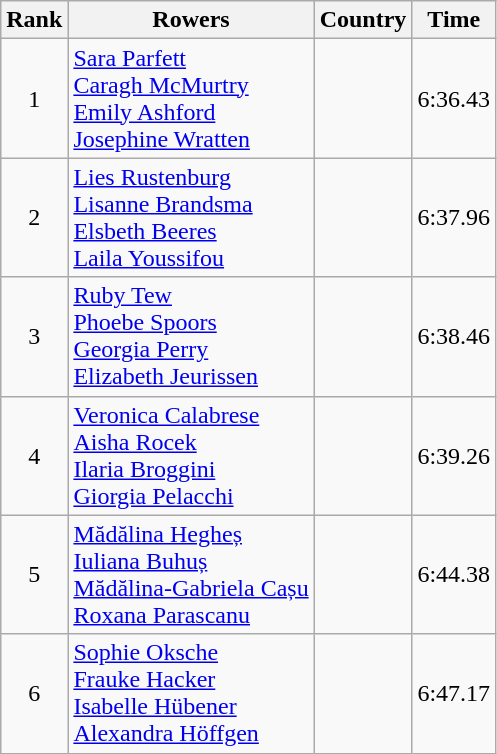<table class="wikitable" style="text-align:center">
<tr>
<th>Rank</th>
<th>Rowers</th>
<th>Country</th>
<th>Time</th>
</tr>
<tr>
<td>1</td>
<td align="left"><a href='#'>Sara Parfett</a><br><a href='#'>Caragh McMurtry</a><br><a href='#'>Emily Ashford</a><br><a href='#'>Josephine Wratten</a></td>
<td align="left"></td>
<td>6:36.43</td>
</tr>
<tr>
<td>2</td>
<td align="left"><a href='#'>Lies Rustenburg</a><br><a href='#'>Lisanne Brandsma</a><br><a href='#'>Elsbeth Beeres</a><br><a href='#'>Laila Youssifou</a></td>
<td align="left"></td>
<td>6:37.96</td>
</tr>
<tr>
<td>3</td>
<td align="left"><a href='#'>Ruby Tew</a><br><a href='#'>Phoebe Spoors</a><br><a href='#'>Georgia Perry</a><br><a href='#'>Elizabeth Jeurissen</a></td>
<td align="left"></td>
<td>6:38.46</td>
</tr>
<tr>
<td>4</td>
<td align="left"><a href='#'>Veronica Calabrese</a><br><a href='#'>Aisha Rocek</a><br><a href='#'>Ilaria Broggini</a><br><a href='#'>Giorgia Pelacchi</a></td>
<td align="left"></td>
<td>6:39.26</td>
</tr>
<tr>
<td>5</td>
<td align="left"><a href='#'>Mădălina Hegheș</a><br><a href='#'>Iuliana Buhuș</a><br><a href='#'>Mădălina-Gabriela Cașu</a><br><a href='#'>Roxana Parascanu</a></td>
<td align="left"></td>
<td>6:44.38</td>
</tr>
<tr>
<td>6</td>
<td align="left"><a href='#'>Sophie Oksche</a><br><a href='#'>Frauke Hacker</a><br><a href='#'>Isabelle Hübener</a><br><a href='#'>Alexandra Höffgen</a></td>
<td align="left"></td>
<td>6:47.17</td>
</tr>
</table>
